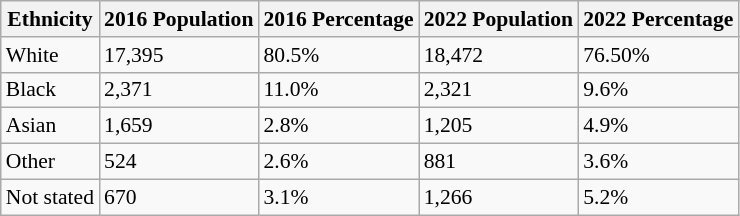<table class="wikitable sortable collapsible" style="font-size: 90%;">
<tr>
<th>Ethnicity</th>
<th>2016 Population</th>
<th>2016 Percentage</th>
<th>2022 Population</th>
<th>2022 Percentage</th>
</tr>
<tr>
<td>White</td>
<td>17,395</td>
<td>80.5%</td>
<td>18,472</td>
<td>76.50%</td>
</tr>
<tr>
<td>Black</td>
<td>2,371</td>
<td>11.0%</td>
<td>2,321</td>
<td>9.6%</td>
</tr>
<tr>
<td>Asian</td>
<td>1,659</td>
<td>2.8%</td>
<td>1,205</td>
<td>4.9%</td>
</tr>
<tr>
<td>Other</td>
<td>524</td>
<td>2.6%</td>
<td>881</td>
<td>3.6%</td>
</tr>
<tr>
<td>Not stated</td>
<td>670</td>
<td>3.1%</td>
<td>1,266</td>
<td>5.2%</td>
</tr>
</table>
